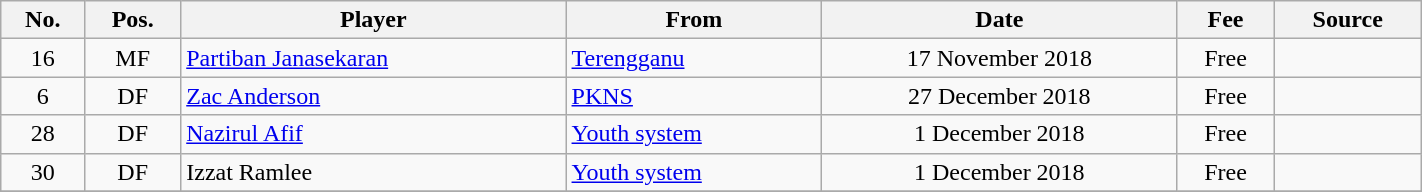<table class="wikitable" style="text-align:center;width:75%;">
<tr>
<th>No.</th>
<th>Pos.</th>
<th>Player</th>
<th>From</th>
<th>Date</th>
<th>Fee</th>
<th>Source</th>
</tr>
<tr>
<td>16</td>
<td>MF</td>
<td align=left> <a href='#'>Partiban Janasekaran</a></td>
<td align=left> <a href='#'>Terengganu</a></td>
<td>17 November 2018</td>
<td>Free</td>
<td></td>
</tr>
<tr>
<td>6</td>
<td>DF</td>
<td align=left> <a href='#'>Zac Anderson</a></td>
<td align=left> <a href='#'>PKNS</a></td>
<td>27 December 2018</td>
<td>Free</td>
<td></td>
</tr>
<tr>
<td>28</td>
<td>DF</td>
<td align=left> <a href='#'>Nazirul Afif</a></td>
<td align=left> <a href='#'>Youth system</a></td>
<td>1 December 2018</td>
<td>Free</td>
<td></td>
</tr>
<tr>
<td>30</td>
<td>DF</td>
<td align=left> Izzat Ramlee</td>
<td align=left> <a href='#'>Youth system</a></td>
<td>1 December 2018</td>
<td>Free</td>
<td></td>
</tr>
<tr>
</tr>
</table>
